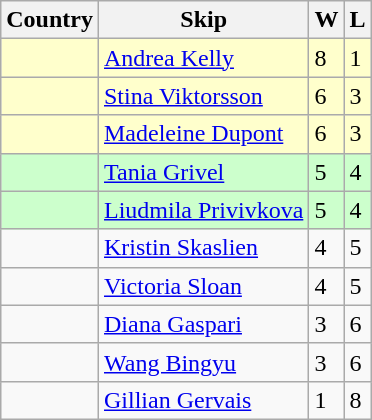<table class="wikitable">
<tr>
<th>Country</th>
<th>Skip</th>
<th>W</th>
<th>L</th>
</tr>
<tr bgcolor=#ffffcc>
<td></td>
<td><a href='#'>Andrea Kelly</a></td>
<td>8</td>
<td>1</td>
</tr>
<tr bgcolor=#ffffcc>
<td></td>
<td><a href='#'>Stina Viktorsson</a></td>
<td>6</td>
<td>3</td>
</tr>
<tr bgcolor=#ffffcc>
<td></td>
<td><a href='#'>Madeleine Dupont</a></td>
<td>6</td>
<td>3</td>
</tr>
<tr bgcolor=#ccffcc>
<td></td>
<td><a href='#'>Tania Grivel</a></td>
<td>5</td>
<td>4</td>
</tr>
<tr bgcolor=#ccffcc>
<td></td>
<td><a href='#'>Liudmila Privivkova</a></td>
<td>5</td>
<td>4</td>
</tr>
<tr>
<td></td>
<td><a href='#'>Kristin Skaslien</a></td>
<td>4</td>
<td>5</td>
</tr>
<tr>
<td></td>
<td><a href='#'>Victoria Sloan</a></td>
<td>4</td>
<td>5</td>
</tr>
<tr>
<td></td>
<td><a href='#'>Diana Gaspari</a></td>
<td>3</td>
<td>6</td>
</tr>
<tr>
<td></td>
<td><a href='#'>Wang Bingyu</a></td>
<td>3</td>
<td>6</td>
</tr>
<tr>
<td></td>
<td><a href='#'>Gillian Gervais</a></td>
<td>1</td>
<td>8</td>
</tr>
</table>
